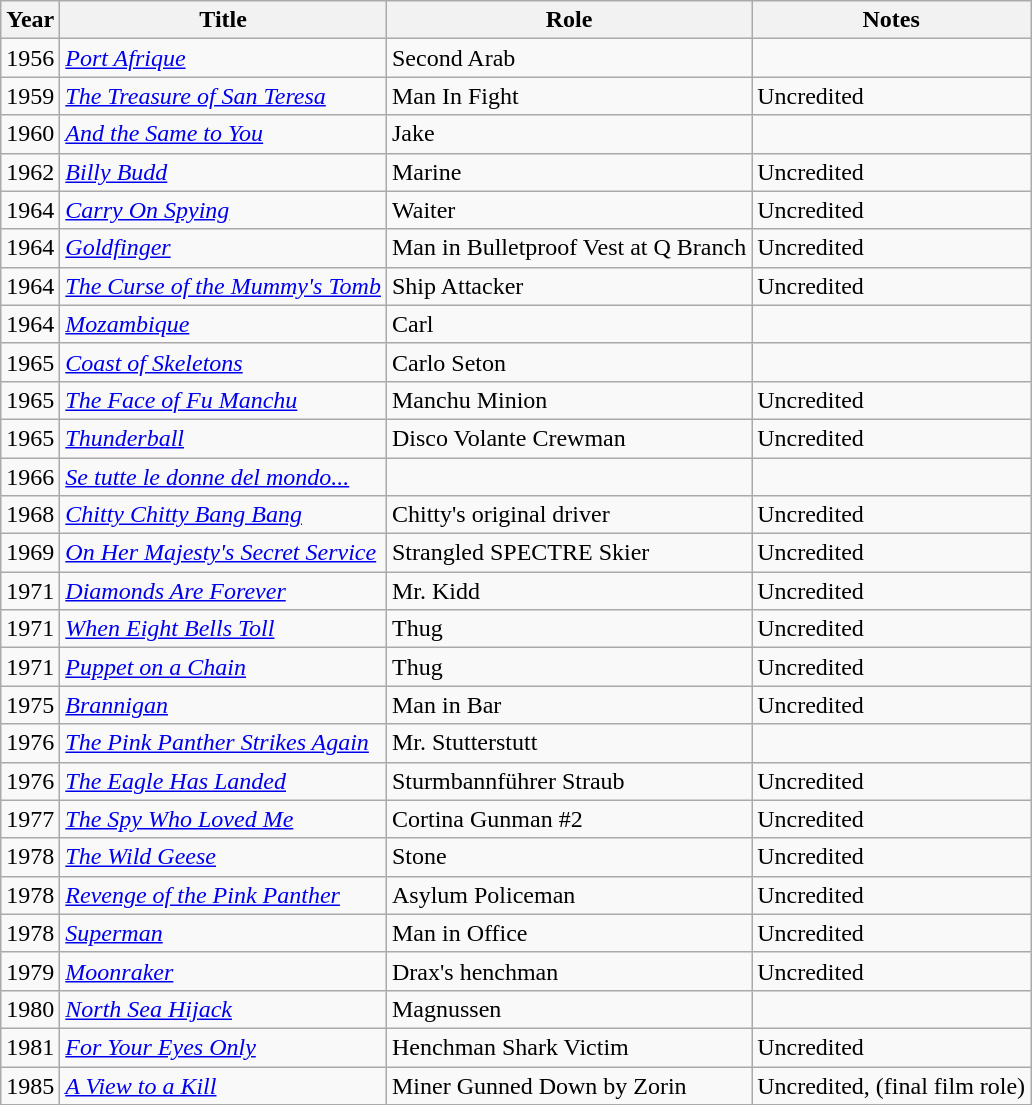<table class="wikitable">
<tr>
<th>Year</th>
<th>Title</th>
<th>Role</th>
<th>Notes</th>
</tr>
<tr>
<td>1956</td>
<td><em><a href='#'>Port Afrique</a></em></td>
<td>Second Arab</td>
<td></td>
</tr>
<tr>
<td>1959</td>
<td><em> <a href='#'>The Treasure of San Teresa</a></em></td>
<td>Man In Fight</td>
<td>Uncredited</td>
</tr>
<tr>
<td>1960</td>
<td><em><a href='#'>And the Same to You</a></em></td>
<td>Jake</td>
<td></td>
</tr>
<tr>
<td>1962</td>
<td><em><a href='#'>Billy Budd</a></em></td>
<td>Marine</td>
<td>Uncredited</td>
</tr>
<tr>
<td>1964</td>
<td><em><a href='#'>Carry On Spying</a></em></td>
<td>Waiter</td>
<td>Uncredited</td>
</tr>
<tr>
<td>1964</td>
<td><em><a href='#'>Goldfinger</a></em></td>
<td>Man in Bulletproof Vest at Q Branch</td>
<td>Uncredited</td>
</tr>
<tr>
<td>1964</td>
<td><em><a href='#'>The Curse of the Mummy's Tomb</a></em></td>
<td>Ship Attacker</td>
<td>Uncredited</td>
</tr>
<tr>
<td>1964</td>
<td><em><a href='#'>Mozambique</a></em></td>
<td>Carl</td>
<td></td>
</tr>
<tr>
<td>1965</td>
<td><em><a href='#'>Coast of Skeletons</a></em></td>
<td>Carlo Seton</td>
<td></td>
</tr>
<tr>
<td>1965</td>
<td><em><a href='#'>The Face of Fu Manchu</a></em></td>
<td>Manchu Minion</td>
<td>Uncredited</td>
</tr>
<tr>
<td>1965</td>
<td><em><a href='#'>Thunderball</a></em></td>
<td>Disco Volante Crewman</td>
<td>Uncredited</td>
</tr>
<tr>
<td>1966</td>
<td><em><a href='#'>Se tutte le donne del mondo...</a></em></td>
<td></td>
<td></td>
</tr>
<tr>
<td>1968</td>
<td><em><a href='#'> Chitty Chitty Bang Bang</a></em></td>
<td>Chitty's original driver</td>
<td>Uncredited</td>
</tr>
<tr>
<td>1969</td>
<td><em><a href='#'>On Her Majesty's Secret Service</a></em></td>
<td>Strangled SPECTRE Skier</td>
<td>Uncredited</td>
</tr>
<tr>
<td>1971</td>
<td><em><a href='#'>Diamonds Are Forever</a></em></td>
<td>Mr. Kidd</td>
<td>Uncredited</td>
</tr>
<tr>
<td>1971</td>
<td><em><a href='#'>When Eight Bells Toll</a></em></td>
<td>Thug</td>
<td>Uncredited</td>
</tr>
<tr>
<td>1971</td>
<td><em><a href='#'>Puppet on a Chain</a></em></td>
<td>Thug</td>
<td>Uncredited</td>
</tr>
<tr>
<td>1975</td>
<td><em><a href='#'>Brannigan</a></em></td>
<td>Man in Bar</td>
<td>Uncredited</td>
</tr>
<tr>
<td>1976</td>
<td><em><a href='#'>The Pink Panther Strikes Again</a></em></td>
<td>Mr. Stutterstutt</td>
<td></td>
</tr>
<tr>
<td>1976</td>
<td><em><a href='#'>The Eagle Has Landed</a></em></td>
<td>Sturmbannführer Straub</td>
<td>Uncredited</td>
</tr>
<tr>
<td>1977</td>
<td><em><a href='#'>The Spy Who Loved Me</a></em></td>
<td>Cortina Gunman #2</td>
<td>Uncredited</td>
</tr>
<tr>
<td>1978</td>
<td><em><a href='#'>The Wild Geese</a></em></td>
<td>Stone</td>
<td>Uncredited</td>
</tr>
<tr>
<td>1978</td>
<td><em><a href='#'>Revenge of the Pink Panther</a></em></td>
<td>Asylum Policeman</td>
<td>Uncredited</td>
</tr>
<tr>
<td>1978</td>
<td><em><a href='#'>Superman</a></em></td>
<td>Man in Office</td>
<td>Uncredited</td>
</tr>
<tr>
<td>1979</td>
<td><em><a href='#'>Moonraker</a></em></td>
<td>Drax's henchman</td>
<td>Uncredited</td>
</tr>
<tr>
<td>1980</td>
<td><em><a href='#'>North Sea Hijack</a></em></td>
<td>Magnussen</td>
<td></td>
</tr>
<tr>
<td>1981</td>
<td><em><a href='#'>For Your Eyes Only</a></em></td>
<td>Henchman Shark Victim</td>
<td>Uncredited</td>
</tr>
<tr>
<td>1985</td>
<td><em><a href='#'>A View to a Kill</a></em></td>
<td>Miner Gunned Down by Zorin</td>
<td>Uncredited, (final film role)</td>
</tr>
</table>
